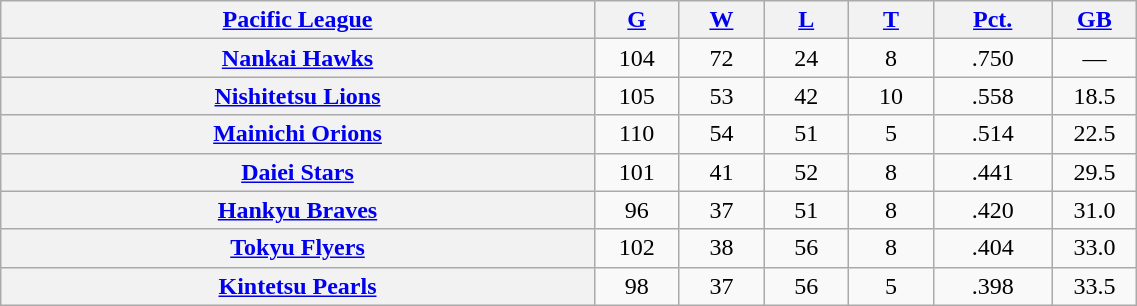<table class="wikitable plainrowheaders" width="60%" style="text-align:center;">
<tr>
<th scope="col" width="35%"><a href='#'>Pacific League</a></th>
<th scope="col" width="5%"><a href='#'>G</a></th>
<th scope="col" width="5%"><a href='#'>W</a></th>
<th scope="col" width="5%"><a href='#'>L</a></th>
<th scope="col" width="5%"><a href='#'>T</a></th>
<th scope="col" width="7%"><a href='#'>Pct.</a></th>
<th scope="col" width="5%"><a href='#'>GB</a></th>
</tr>
<tr>
<th scope="row" style="text-align:center;"><a href='#'>Nankai Hawks</a></th>
<td>104</td>
<td>72</td>
<td>24</td>
<td>8</td>
<td>.750</td>
<td>—</td>
</tr>
<tr>
<th scope="row" style="text-align:center;"><a href='#'>Nishitetsu Lions</a></th>
<td>105</td>
<td>53</td>
<td>42</td>
<td>10</td>
<td>.558</td>
<td>18.5</td>
</tr>
<tr>
<th scope="row" style="text-align:center;"><a href='#'>Mainichi Orions</a></th>
<td>110</td>
<td>54</td>
<td>51</td>
<td>5</td>
<td>.514</td>
<td>22.5</td>
</tr>
<tr>
<th scope="row" style="text-align:center;"><a href='#'>Daiei Stars</a></th>
<td>101</td>
<td>41</td>
<td>52</td>
<td>8</td>
<td>.441</td>
<td>29.5</td>
</tr>
<tr>
<th scope="row" style="text-align:center;"><a href='#'>Hankyu Braves</a></th>
<td>96</td>
<td>37</td>
<td>51</td>
<td>8</td>
<td>.420</td>
<td>31.0</td>
</tr>
<tr>
<th scope="row" style="text-align:center;"><a href='#'>Tokyu Flyers</a></th>
<td>102</td>
<td>38</td>
<td>56</td>
<td>8</td>
<td>.404</td>
<td>33.0</td>
</tr>
<tr>
<th scope="row" style="text-align:center;"><a href='#'>Kintetsu Pearls</a></th>
<td>98</td>
<td>37</td>
<td>56</td>
<td>5</td>
<td>.398</td>
<td>33.5</td>
</tr>
</table>
